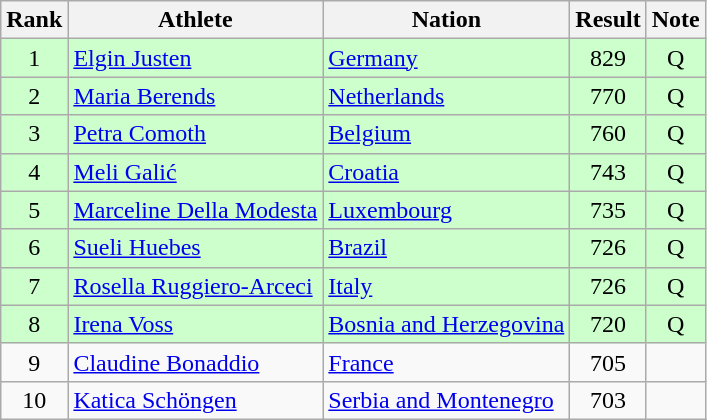<table class="wikitable sortable" style="text-align:center">
<tr>
<th>Rank</th>
<th>Athlete</th>
<th>Nation</th>
<th>Result</th>
<th>Note</th>
</tr>
<tr bgcolor=ccffcc>
<td>1</td>
<td align=left><a href='#'>Elgin Justen</a></td>
<td align=left> <a href='#'>Germany</a></td>
<td>829</td>
<td>Q</td>
</tr>
<tr bgcolor=ccffcc>
<td>2</td>
<td align=left><a href='#'>Maria Berends</a></td>
<td align=left> <a href='#'>Netherlands</a></td>
<td>770</td>
<td>Q</td>
</tr>
<tr bgcolor=ccffcc>
<td>3</td>
<td align=left><a href='#'>Petra Comoth</a></td>
<td align=left> <a href='#'>Belgium</a></td>
<td>760</td>
<td>Q</td>
</tr>
<tr bgcolor=ccffcc>
<td>4</td>
<td align=left><a href='#'>Meli Galić</a></td>
<td align=left> <a href='#'>Croatia</a></td>
<td>743</td>
<td>Q</td>
</tr>
<tr bgcolor=ccffcc>
<td>5</td>
<td align=left><a href='#'>Marceline Della Modesta</a></td>
<td align=left> <a href='#'>Luxembourg</a></td>
<td>735</td>
<td>Q</td>
</tr>
<tr bgcolor=ccffcc>
<td>6</td>
<td align=left><a href='#'>Sueli Huebes</a></td>
<td align=left> <a href='#'>Brazil</a></td>
<td>726</td>
<td>Q</td>
</tr>
<tr bgcolor=ccffcc>
<td>7</td>
<td align=left><a href='#'>Rosella Ruggiero-Arceci</a></td>
<td align=left> <a href='#'>Italy</a></td>
<td>726</td>
<td>Q</td>
</tr>
<tr bgcolor=ccffcc>
<td>8</td>
<td align=left><a href='#'>Irena Voss</a></td>
<td align=left> <a href='#'>Bosnia and Herzegovina</a></td>
<td>720</td>
<td>Q</td>
</tr>
<tr>
<td>9</td>
<td align=left><a href='#'>Claudine Bonaddio</a></td>
<td align=left> <a href='#'>France</a></td>
<td>705</td>
<td></td>
</tr>
<tr>
<td>10</td>
<td align=left><a href='#'>Katica Schöngen</a></td>
<td align=left> <a href='#'>Serbia and Montenegro</a></td>
<td>703</td>
<td></td>
</tr>
</table>
